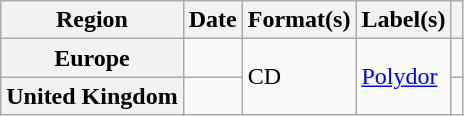<table class="wikitable plainrowheaders">
<tr>
<th scope="col">Region</th>
<th scope="col">Date</th>
<th scope="col">Format(s)</th>
<th scope="col">Label(s)</th>
<th scope="col"></th>
</tr>
<tr>
<th scope="row">Europe</th>
<td></td>
<td rowspan="2">CD</td>
<td rowspan="2"><a href='#'>Polydor</a></td>
<td></td>
</tr>
<tr>
<th scope="row">United Kingdom</th>
<td></td>
<td></td>
</tr>
</table>
